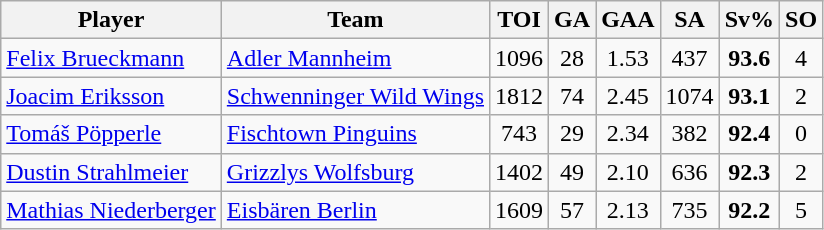<table class="wikitable sortable" style="text-align:center;">
<tr>
<th>Player</th>
<th>Team</th>
<th>TOI</th>
<th>GA</th>
<th>GAA</th>
<th>SA</th>
<th>Sv%</th>
<th>SO</th>
</tr>
<tr>
<td style="text-align:left;"><a href='#'>Felix Brueckmann</a></td>
<td style="text-align:left;"><a href='#'>Adler Mannheim</a></td>
<td>1096</td>
<td>28</td>
<td>1.53</td>
<td>437</td>
<td><strong>93.6</strong></td>
<td>4</td>
</tr>
<tr>
<td style="text-align:left;"><a href='#'>Joacim Eriksson</a></td>
<td style="text-align:left;"><a href='#'>Schwenninger Wild Wings</a></td>
<td>1812</td>
<td>74</td>
<td>2.45</td>
<td>1074</td>
<td><strong>93.1</strong></td>
<td>2</td>
</tr>
<tr>
<td style="text-align:left;"><a href='#'>Tomáš Pöpperle</a></td>
<td style="text-align:left;"><a href='#'>Fischtown Pinguins</a></td>
<td>743</td>
<td>29</td>
<td>2.34</td>
<td>382</td>
<td><strong>92.4</strong></td>
<td>0</td>
</tr>
<tr>
<td style="text-align:left;"><a href='#'>Dustin Strahlmeier</a></td>
<td style="text-align:left;"><a href='#'>Grizzlys Wolfsburg</a></td>
<td>1402</td>
<td>49</td>
<td>2.10</td>
<td>636</td>
<td><strong>92.3</strong></td>
<td>2</td>
</tr>
<tr>
<td style="text-align:left;"><a href='#'>Mathias Niederberger</a></td>
<td style="text-align:left;"><a href='#'>Eisbären Berlin</a></td>
<td>1609</td>
<td>57</td>
<td>2.13</td>
<td>735</td>
<td><strong>92.2</strong></td>
<td>5</td>
</tr>
</table>
